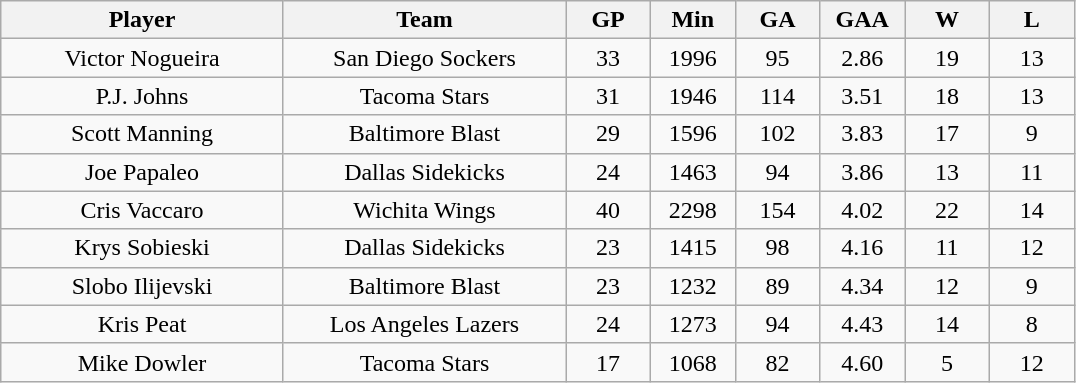<table class="wikitable">
<tr>
<th bgcolor="#DDDDFF" width="20%">Player</th>
<th bgcolor="#DDDDFF" width="20%">Team</th>
<th bgcolor="#DDDDFF" width="6%">GP</th>
<th bgcolor="#DDDDFF" width="6%">Min</th>
<th bgcolor="#DDDDFF" width="6%">GA</th>
<th bgcolor="#DDDDFF" width="6%">GAA</th>
<th bgcolor="#DDDDFF" width="6%">W</th>
<th bgcolor="#DDDDFF" width="6%">L</th>
</tr>
<tr align=center>
<td>Victor Nogueira</td>
<td>San Diego Sockers</td>
<td>33</td>
<td>1996</td>
<td>95</td>
<td>2.86</td>
<td>19</td>
<td>13</td>
</tr>
<tr align=center>
<td>P.J. Johns</td>
<td>Tacoma Stars</td>
<td>31</td>
<td>1946</td>
<td>114</td>
<td>3.51</td>
<td>18</td>
<td>13</td>
</tr>
<tr align=center>
<td>Scott Manning</td>
<td>Baltimore Blast</td>
<td>29</td>
<td>1596</td>
<td>102</td>
<td>3.83</td>
<td>17</td>
<td>9</td>
</tr>
<tr align=center>
<td>Joe Papaleo</td>
<td>Dallas Sidekicks</td>
<td>24</td>
<td>1463</td>
<td>94</td>
<td>3.86</td>
<td>13</td>
<td>11</td>
</tr>
<tr align=center>
<td>Cris Vaccaro</td>
<td>Wichita Wings</td>
<td>40</td>
<td>2298</td>
<td>154</td>
<td>4.02</td>
<td>22</td>
<td>14</td>
</tr>
<tr align=center>
<td>Krys Sobieski</td>
<td>Dallas Sidekicks</td>
<td>23</td>
<td>1415</td>
<td>98</td>
<td>4.16</td>
<td>11</td>
<td>12</td>
</tr>
<tr align=center>
<td>Slobo Ilijevski</td>
<td>Baltimore Blast</td>
<td>23</td>
<td>1232</td>
<td>89</td>
<td>4.34</td>
<td>12</td>
<td>9</td>
</tr>
<tr align=center>
<td>Kris Peat</td>
<td>Los Angeles Lazers</td>
<td>24</td>
<td>1273</td>
<td>94</td>
<td>4.43</td>
<td>14</td>
<td>8</td>
</tr>
<tr align=center>
<td>Mike Dowler</td>
<td>Tacoma Stars</td>
<td>17</td>
<td>1068</td>
<td>82</td>
<td>4.60</td>
<td>5</td>
<td>12</td>
</tr>
</table>
